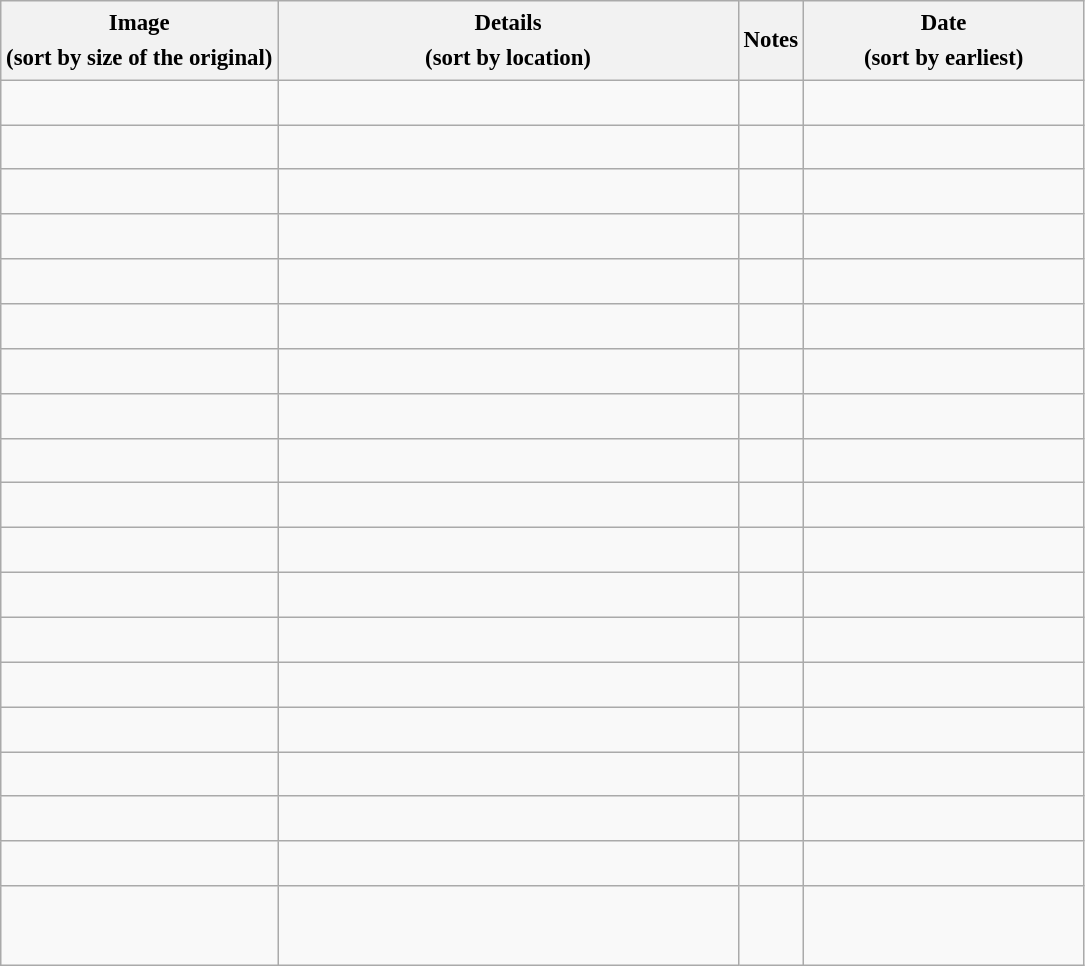<table class="wikitable sortable" style="font-size:95%; border:0; text-align:left; line-height:150%;">
<tr>
<th>Image <br> (sort by size of the original)</th>
<th style="width:300px;">Details <br> (sort by location)</th>
<th>Notes</th>
<th style="width:180px;">Date <br> (sort by earliest)</th>
</tr>
<tr>
<td></td>
<td><br></td>
<td><br></td>
<td><br></td>
</tr>
<tr>
<td></td>
<td><br></td>
<td><br></td>
<td><br></td>
</tr>
<tr>
<td></td>
<td><br></td>
<td><br></td>
<td><br></td>
</tr>
<tr>
<td></td>
<td><br></td>
<td><br></td>
<td><br></td>
</tr>
<tr>
<td></td>
<td><br></td>
<td><br></td>
<td><br></td>
</tr>
<tr>
<td></td>
<td><br></td>
<td><br></td>
<td><br></td>
</tr>
<tr>
<td></td>
<td><br></td>
<td><br></td>
<td><br></td>
</tr>
<tr>
<td></td>
<td><br></td>
<td><br></td>
<td><br></td>
</tr>
<tr>
<td></td>
<td><br></td>
<td><br></td>
<td><br></td>
</tr>
<tr>
<td></td>
<td><br></td>
<td><br></td>
<td><br></td>
</tr>
<tr>
<td></td>
<td><br></td>
<td><br></td>
<td><br></td>
</tr>
<tr>
<td></td>
<td><br></td>
<td><br></td>
<td><br></td>
</tr>
<tr>
<td></td>
<td><br></td>
<td><br></td>
<td><br></td>
</tr>
<tr>
<td></td>
<td><br></td>
<td><br></td>
<td><br></td>
</tr>
<tr>
<td></td>
<td><br></td>
<td><br></td>
<td><br></td>
</tr>
<tr>
<td></td>
<td><br></td>
<td><br></td>
<td><br></td>
</tr>
<tr>
<td></td>
<td><br></td>
<td><br></td>
<td><br></td>
</tr>
<tr>
<td></td>
<td><br></td>
<td><br></td>
<td><br></td>
</tr>
<tr>
<td></td>
<td><br></td>
<td><br><br></td>
<td><br></td>
</tr>
</table>
